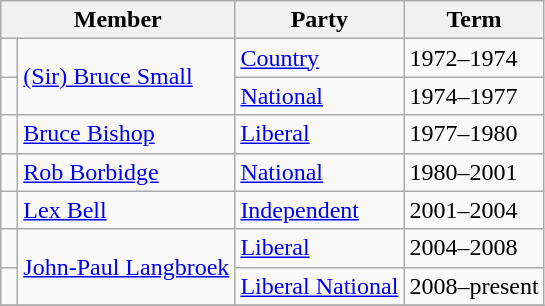<table class="wikitable">
<tr>
<th colspan="2">Member</th>
<th>Party</th>
<th>Term</th>
</tr>
<tr>
<td> </td>
<td rowspan="2"><a href='#'>(Sir) Bruce Small</a></td>
<td><a href='#'>Country</a></td>
<td>1972–1974</td>
</tr>
<tr>
<td> </td>
<td><a href='#'>National</a></td>
<td>1974–1977</td>
</tr>
<tr>
<td> </td>
<td><a href='#'>Bruce Bishop</a></td>
<td><a href='#'>Liberal</a></td>
<td>1977–1980</td>
</tr>
<tr>
<td> </td>
<td><a href='#'>Rob Borbidge</a></td>
<td><a href='#'>National</a></td>
<td>1980–2001</td>
</tr>
<tr>
<td> </td>
<td><a href='#'>Lex Bell</a></td>
<td><a href='#'>Independent</a></td>
<td>2001–2004</td>
</tr>
<tr>
<td> </td>
<td rowspan="2"><a href='#'>John-Paul Langbroek</a></td>
<td><a href='#'>Liberal</a></td>
<td>2004–2008</td>
</tr>
<tr>
<td> </td>
<td><a href='#'>Liberal National</a></td>
<td>2008–present</td>
</tr>
<tr>
</tr>
</table>
